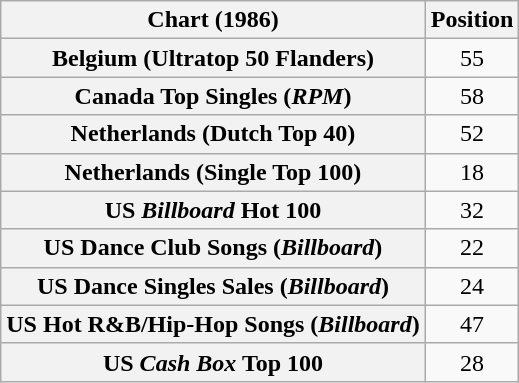<table class="wikitable plainrowheaders sortable" style="text-align:center">
<tr>
<th scope="col">Chart (1986)</th>
<th scope="col">Position</th>
</tr>
<tr>
<th scope="row">Belgium (Ultratop 50 Flanders)</th>
<td>55</td>
</tr>
<tr>
<th scope="row">Canada Top Singles (<em>RPM</em>)</th>
<td>58</td>
</tr>
<tr>
<th scope="row">Netherlands (Dutch Top 40)</th>
<td>52</td>
</tr>
<tr>
<th scope="row">Netherlands (Single Top 100)</th>
<td>18</td>
</tr>
<tr>
<th scope="row">US <em>Billboard</em> Hot 100</th>
<td>32</td>
</tr>
<tr>
<th scope="row">US Dance Club Songs (<em>Billboard</em>)</th>
<td>22</td>
</tr>
<tr>
<th scope="row">US Dance Singles Sales (<em>Billboard</em>)</th>
<td>24</td>
</tr>
<tr>
<th scope="row">US Hot R&B/Hip-Hop Songs (<em>Billboard</em>)</th>
<td>47</td>
</tr>
<tr>
<th scope="row">US <em>Cash Box</em> Top 100</th>
<td>28</td>
</tr>
</table>
